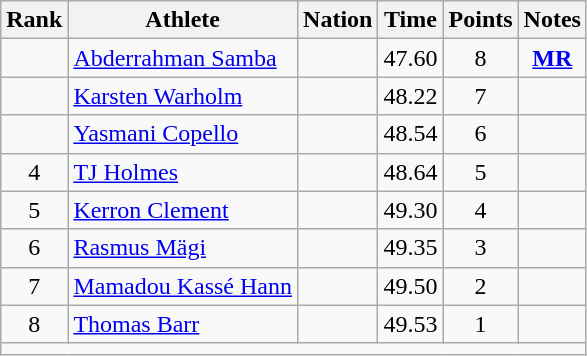<table class="wikitable sortable" style="text-align:center;">
<tr>
<th scope="col" style="width: 10px;">Rank</th>
<th scope="col">Athlete</th>
<th scope="col">Nation</th>
<th scope="col">Time</th>
<th scope="col">Points</th>
<th scope="col">Notes</th>
</tr>
<tr>
<td></td>
<td align=left><a href='#'>Abderrahman Samba</a></td>
<td align=left></td>
<td>47.60</td>
<td>8</td>
<td><strong><a href='#'>MR</a></strong></td>
</tr>
<tr>
<td></td>
<td align=left><a href='#'>Karsten Warholm</a></td>
<td align=left></td>
<td>48.22</td>
<td>7</td>
<td></td>
</tr>
<tr>
<td></td>
<td align=left><a href='#'>Yasmani Copello</a></td>
<td align=left></td>
<td>48.54</td>
<td>6</td>
<td></td>
</tr>
<tr>
<td>4</td>
<td align=left><a href='#'>TJ Holmes</a></td>
<td align=left></td>
<td>48.64</td>
<td>5</td>
<td></td>
</tr>
<tr>
<td>5</td>
<td align=left><a href='#'>Kerron Clement</a></td>
<td align=left></td>
<td>49.30</td>
<td>4</td>
<td></td>
</tr>
<tr>
<td>6</td>
<td align=left><a href='#'>Rasmus Mägi</a></td>
<td align=left></td>
<td>49.35</td>
<td>3</td>
<td></td>
</tr>
<tr>
<td>7</td>
<td align=left><a href='#'>Mamadou Kassé Hann</a></td>
<td align=left></td>
<td>49.50</td>
<td>2</td>
<td></td>
</tr>
<tr>
<td>8</td>
<td align=left><a href='#'>Thomas Barr</a></td>
<td align=left></td>
<td>49.53</td>
<td>1</td>
<td></td>
</tr>
<tr class="sortbottom">
<td colspan="6"></td>
</tr>
</table>
